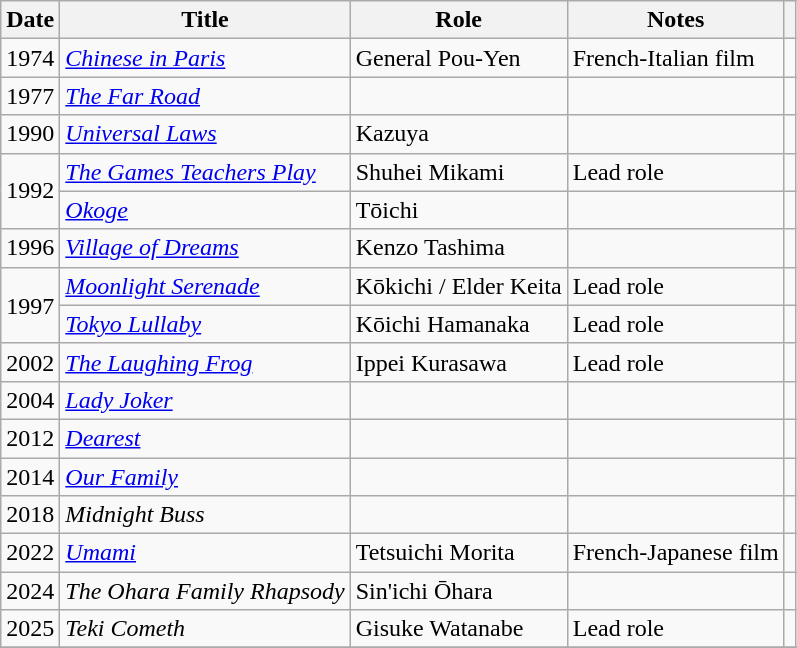<table class="wikitable sortable">
<tr>
<th>Date</th>
<th>Title</th>
<th>Role</th>
<th class="unsortable">Notes</th>
<th class="unsortable"></th>
</tr>
<tr>
<td>1974</td>
<td><em><a href='#'>Chinese in Paris</a></em></td>
<td>General Pou-Yen</td>
<td>French-Italian film</td>
<td></td>
</tr>
<tr>
<td>1977</td>
<td><em><a href='#'>The Far Road</a></em></td>
<td></td>
<td></td>
<td></td>
</tr>
<tr>
<td>1990</td>
<td><em><a href='#'>Universal Laws</a></em></td>
<td>Kazuya</td>
<td></td>
<td></td>
</tr>
<tr>
<td rowspan=2>1992</td>
<td><em><a href='#'>The Games Teachers Play</a></em></td>
<td>Shuhei Mikami</td>
<td>Lead role</td>
<td></td>
</tr>
<tr>
<td><em><a href='#'>Okoge</a></em></td>
<td>Tōichi</td>
<td></td>
<td></td>
</tr>
<tr>
<td>1996</td>
<td><em><a href='#'>Village of Dreams</a></em></td>
<td>Kenzo Tashima</td>
<td></td>
<td></td>
</tr>
<tr>
<td rowspan=2>1997</td>
<td><em><a href='#'>Moonlight Serenade</a></em></td>
<td>Kōkichi / Elder Keita</td>
<td>Lead role</td>
<td></td>
</tr>
<tr>
<td><em><a href='#'>Tokyo Lullaby</a></em></td>
<td>Kōichi Hamanaka</td>
<td>Lead role</td>
<td></td>
</tr>
<tr>
<td>2002</td>
<td><em><a href='#'>The Laughing Frog</a></em></td>
<td>Ippei Kurasawa</td>
<td>Lead role</td>
<td></td>
</tr>
<tr>
<td>2004</td>
<td><em><a href='#'>Lady Joker</a></em></td>
<td></td>
<td></td>
<td></td>
</tr>
<tr>
<td>2012</td>
<td><em><a href='#'>Dearest</a></em></td>
<td></td>
<td></td>
<td></td>
</tr>
<tr>
<td>2014</td>
<td><em><a href='#'>Our Family</a></em></td>
<td></td>
<td></td>
<td></td>
</tr>
<tr>
<td>2018</td>
<td><em>Midnight Buss</em></td>
<td></td>
<td></td>
<td></td>
</tr>
<tr>
<td>2022</td>
<td><em><a href='#'>Umami</a></em></td>
<td>Tetsuichi Morita</td>
<td>French-Japanese film</td>
<td></td>
</tr>
<tr>
<td>2024</td>
<td><em>The Ohara Family Rhapsody</em></td>
<td>Sin'ichi Ōhara</td>
<td></td>
<td></td>
</tr>
<tr>
<td>2025</td>
<td><em>Teki Cometh</em></td>
<td>Gisuke Watanabe</td>
<td>Lead role</td>
<td></td>
</tr>
<tr>
</tr>
</table>
